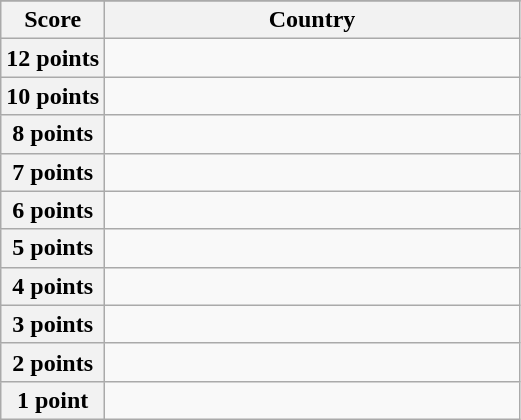<table class="wikitable">
<tr>
</tr>
<tr>
<th scope="col" width="20%">Score</th>
<th scope="col">Country</th>
</tr>
<tr>
<th scope="row">12 points</th>
<td></td>
</tr>
<tr>
<th scope="row">10 points</th>
<td></td>
</tr>
<tr>
<th scope="row">8 points</th>
<td></td>
</tr>
<tr>
<th scope="row">7 points</th>
<td></td>
</tr>
<tr>
<th scope="row">6 points</th>
<td></td>
</tr>
<tr>
<th scope="row">5 points</th>
<td></td>
</tr>
<tr>
<th scope="row">4 points</th>
<td></td>
</tr>
<tr>
<th scope="row">3 points</th>
<td></td>
</tr>
<tr>
<th scope="row">2 points</th>
<td></td>
</tr>
<tr>
<th scope="row">1 point</th>
<td></td>
</tr>
</table>
